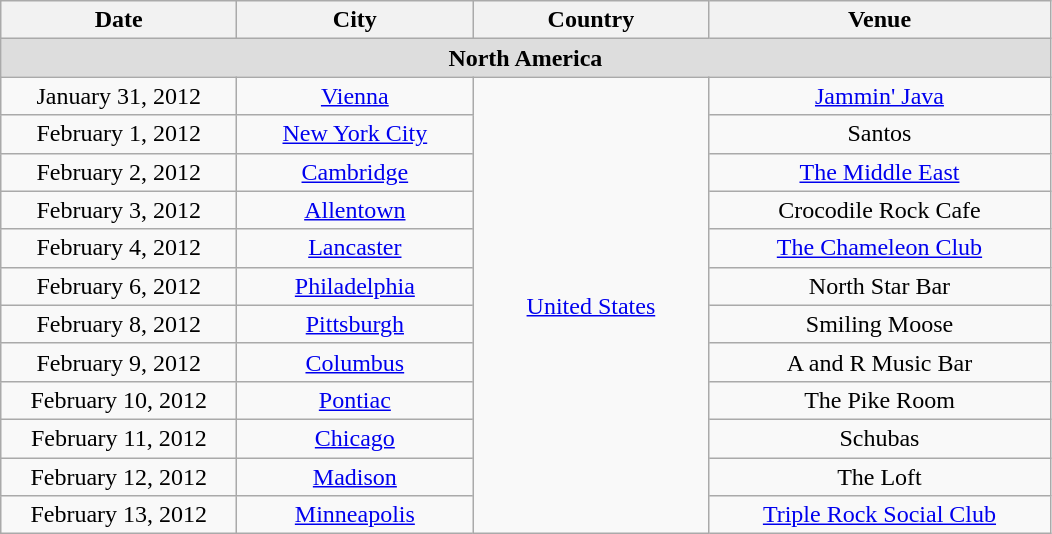<table class="wikitable" style="text-align:center;">
<tr>
<th width="150">Date</th>
<th width="150">City</th>
<th width="150">Country</th>
<th width="220">Venue</th>
</tr>
<tr bgcolor="#DDDDDD">
<td colspan=4><strong>North America</strong></td>
</tr>
<tr>
<td>January 31, 2012</td>
<td><a href='#'>Vienna</a></td>
<td rowspan="12"><a href='#'>United States</a></td>
<td><a href='#'>Jammin' Java</a></td>
</tr>
<tr>
<td>February 1, 2012</td>
<td><a href='#'>New York City</a></td>
<td>Santos</td>
</tr>
<tr>
<td>February 2, 2012</td>
<td><a href='#'>Cambridge</a></td>
<td><a href='#'>The Middle East</a></td>
</tr>
<tr>
<td>February 3, 2012</td>
<td><a href='#'>Allentown</a></td>
<td>Crocodile Rock Cafe</td>
</tr>
<tr>
<td>February 4, 2012</td>
<td><a href='#'>Lancaster</a></td>
<td><a href='#'>The Chameleon Club</a></td>
</tr>
<tr>
<td>February 6, 2012</td>
<td><a href='#'>Philadelphia</a></td>
<td>North Star Bar</td>
</tr>
<tr>
<td>February 8, 2012</td>
<td><a href='#'>Pittsburgh</a></td>
<td>Smiling Moose</td>
</tr>
<tr>
<td>February 9, 2012</td>
<td><a href='#'>Columbus</a></td>
<td>A and R Music Bar</td>
</tr>
<tr>
<td>February 10, 2012</td>
<td><a href='#'>Pontiac</a></td>
<td>The Pike Room</td>
</tr>
<tr>
<td>February 11, 2012</td>
<td><a href='#'>Chicago</a></td>
<td>Schubas</td>
</tr>
<tr>
<td>February 12, 2012</td>
<td><a href='#'>Madison</a></td>
<td>The Loft</td>
</tr>
<tr>
<td>February 13, 2012</td>
<td><a href='#'>Minneapolis</a></td>
<td><a href='#'>Triple Rock Social Club</a></td>
</tr>
</table>
